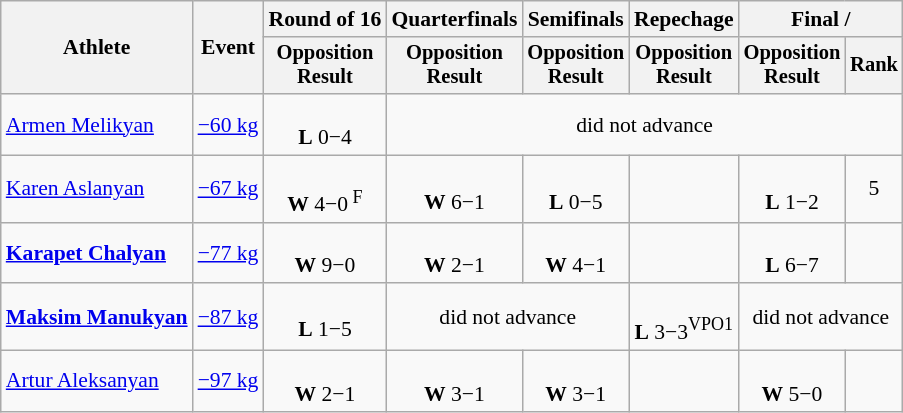<table class="wikitable" style="text-align:center; font-size:90%">
<tr>
<th rowspan=2>Athlete</th>
<th rowspan=2>Event</th>
<th>Round of 16</th>
<th>Quarterfinals</th>
<th>Semifinals</th>
<th>Repechage</th>
<th colspan=2>Final / </th>
</tr>
<tr style="font-size: 95%">
<th>Opposition<br>Result</th>
<th>Opposition<br>Result</th>
<th>Opposition<br>Result</th>
<th>Opposition<br>Result</th>
<th>Opposition<br>Result</th>
<th>Rank</th>
</tr>
<tr>
<td align=left><a href='#'>Armen Melikyan</a></td>
<td align=left><a href='#'>−60 kg</a></td>
<td><br><strong>L</strong> 0−4</td>
<td colspan=5>did not advance</td>
</tr>
<tr>
<td align=left><a href='#'>Karen Aslanyan</a></td>
<td align=left><a href='#'>−67 kg</a></td>
<td><br><strong>W</strong> 4−0<sup> F</sup></td>
<td><br><strong>W</strong> 6−1</td>
<td><br><strong>L</strong> 0−5</td>
<td></td>
<td><br><strong>L</strong> 1−2</td>
<td>5</td>
</tr>
<tr>
<td align=left><strong><a href='#'>Karapet Chalyan</a></strong></td>
<td align=left><a href='#'>−77 kg</a></td>
<td><br><strong>W</strong> 9−0</td>
<td><br><strong>W</strong> 2−1</td>
<td><br><strong>W</strong> 4−1</td>
<td></td>
<td><br><strong>L</strong> 6−7</td>
<td></td>
</tr>
<tr>
<td align=left><strong><a href='#'>Maksim Manukyan</a></strong></td>
<td align=left><a href='#'>−87 kg</a></td>
<td><br><strong>L</strong> 1−5</td>
<td colspan=2>did not advance</td>
<td><br><strong>L</strong> 3−3<sup>VPO1</sup></td>
<td colspan=2>did not advance</td>
</tr>
<tr>
<td align=left><a href='#'>Artur Aleksanyan</a></td>
<td align=left><a href='#'>−97 kg</a></td>
<td><br><strong>W</strong> 2−1</td>
<td><br><strong>W</strong> 3−1</td>
<td><br><strong>W</strong> 3−1</td>
<td></td>
<td><br><strong>W</strong> 5−0</td>
<td></td>
</tr>
</table>
